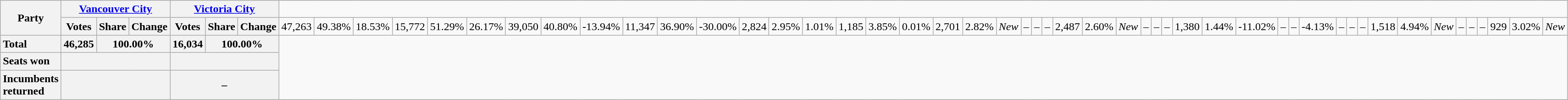<table class="wikitable" style="text-align:right;">
<tr>
<th rowspan="2" colspan="2">Party</th>
<th colspan="3"><a href='#'>Vancouver City</a></th>
<th colspan="3"><a href='#'>Victoria City</a></th>
</tr>
<tr>
<th>Votes</th>
<th>Share</th>
<th>Change</th>
<th>Votes</th>
<th>Share</th>
<th>Change<br></th>
<td>47,263</td>
<td>49.38%</td>
<td>18.53%</td>
<td>15,772</td>
<td>51.29%</td>
<td>26.17%<br></td>
<td>39,050</td>
<td>40.80%</td>
<td>-13.94%</td>
<td>11,347</td>
<td>36.90%</td>
<td>-30.00%<br></td>
<td>2,824</td>
<td>2.95%</td>
<td>1.01%</td>
<td>1,185</td>
<td>3.85%</td>
<td>0.01%<br></td>
<td>2,701</td>
<td>2.82%</td>
<td><em>New</em></td>
<td>–</td>
<td>–</td>
<td>–<br></td>
<td>2,487</td>
<td>2.60%</td>
<td><em>New</em></td>
<td>–</td>
<td>–</td>
<td>–<br></td>
<td>1,380</td>
<td>1.44%</td>
<td>-11.02%</td>
<td>–</td>
<td>–</td>
<td>-4.13%<br></td>
<td>–</td>
<td>–</td>
<td>–</td>
<td>1,518</td>
<td>4.94%</td>
<td><em>New</em><br></td>
<td>–</td>
<td>–</td>
<td>–</td>
<td>929</td>
<td>3.02%</td>
<td><em>New</em></td>
</tr>
<tr>
<th style="text-align:left;" colspan="2">Total</th>
<th>46,285</th>
<th colspan="2">100.00%</th>
<th>16,034</th>
<th colspan="2">100.00%</th>
</tr>
<tr>
<th style="text-align:left;" colspan="2">Seats won</th>
<th colspan="3"></th>
<th colspan="3"></th>
</tr>
<tr>
<th style="text-align:left;" colspan="2">Incumbents returned</th>
<th colspan="3"></th>
<th colspan="3">–</th>
</tr>
</table>
